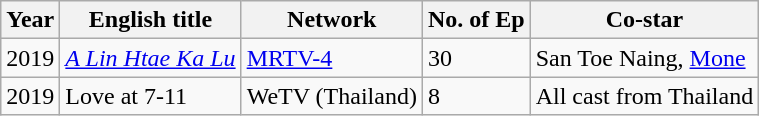<table class="wikitable sortable">
<tr>
<th>Year</th>
<th>English title</th>
<th>Network</th>
<th>No. of Ep</th>
<th>Co-star</th>
</tr>
<tr>
<td>2019</td>
<td><em><a href='#'>A Lin Htae Ka Lu</a></em></td>
<td><a href='#'>MRTV-4</a></td>
<td>30</td>
<td>San Toe Naing, <a href='#'>Mone</a></td>
</tr>
<tr>
<td>2019</td>
<td>Love at 7-11</td>
<td>WeTV (Thailand)</td>
<td>8</td>
<td>All cast from Thailand</td>
</tr>
</table>
